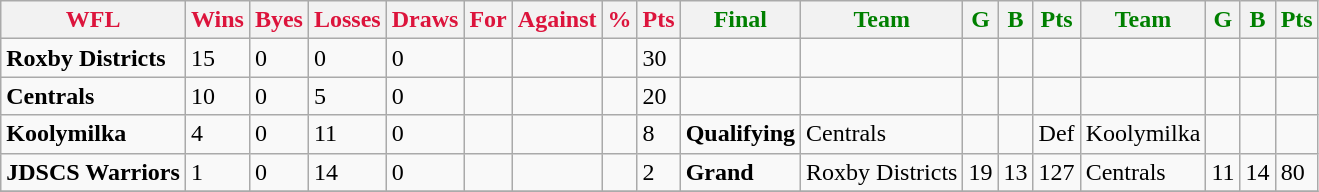<table class="wikitable">
<tr>
<th style="color:crimson">WFL</th>
<th style="color:crimson">Wins</th>
<th style="color:crimson">Byes</th>
<th style="color:crimson">Losses</th>
<th style="color:crimson">Draws</th>
<th style="color:crimson">For</th>
<th style="color:crimson">Against</th>
<th style="color:crimson">%</th>
<th style="color:crimson">Pts</th>
<th style="color:green">Final</th>
<th style="color:green">Team</th>
<th style="color:green">G</th>
<th style="color:green">B</th>
<th style="color:green">Pts</th>
<th style="color:green">Team</th>
<th style="color:green">G</th>
<th style="color:green">B</th>
<th style="color:green">Pts</th>
</tr>
<tr>
<td><strong>	Roxby Districts	</strong></td>
<td>15</td>
<td>0</td>
<td>0</td>
<td>0</td>
<td></td>
<td></td>
<td></td>
<td>30</td>
<td></td>
<td></td>
<td></td>
<td></td>
<td></td>
<td></td>
<td></td>
<td></td>
<td></td>
</tr>
<tr>
<td><strong>	Centrals	</strong></td>
<td>10</td>
<td>0</td>
<td>5</td>
<td>0</td>
<td></td>
<td></td>
<td></td>
<td>20</td>
<td></td>
<td></td>
<td></td>
<td></td>
<td></td>
<td></td>
<td></td>
<td></td>
<td></td>
</tr>
<tr>
<td><strong>	Koolymilka	</strong></td>
<td>4</td>
<td>0</td>
<td>11</td>
<td>0</td>
<td></td>
<td></td>
<td></td>
<td>8</td>
<td><strong>Qualifying</strong></td>
<td>Centrals</td>
<td></td>
<td></td>
<td>Def</td>
<td>Koolymilka</td>
<td></td>
<td></td>
<td></td>
</tr>
<tr>
<td><strong>	JDSCS Warriors	</strong></td>
<td>1</td>
<td>0</td>
<td>14</td>
<td>0</td>
<td></td>
<td></td>
<td></td>
<td>2</td>
<td><strong>Grand</strong></td>
<td>Roxby Districts</td>
<td>19</td>
<td>13</td>
<td>127</td>
<td>Centrals</td>
<td>11</td>
<td>14</td>
<td>80</td>
</tr>
<tr>
</tr>
</table>
